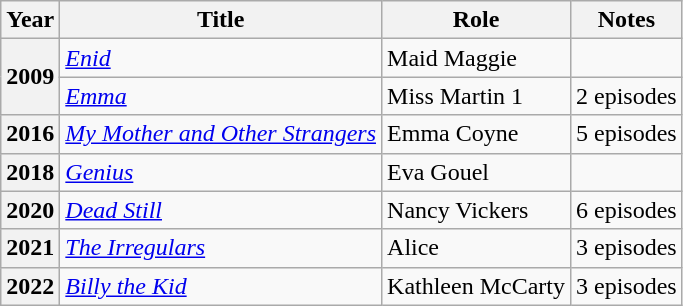<table class="wikitable plainrowheaders">
<tr>
<th scope="col">Year</th>
<th scope="col">Title</th>
<th scope="col">Role</th>
<th class="unsortable" scope="col">Notes</th>
</tr>
<tr>
<th rowspan="2" scope="row">2009</th>
<td><em><a href='#'>Enid</a></em></td>
<td>Maid Maggie</td>
<td></td>
</tr>
<tr>
<td><a href='#'><em>Emma</em></a></td>
<td>Miss Martin 1</td>
<td>2 episodes</td>
</tr>
<tr>
<th scope="row">2016</th>
<td><em><a href='#'>My Mother and Other Strangers</a></em></td>
<td>Emma Coyne</td>
<td>5 episodes</td>
</tr>
<tr>
<th scope="row">2018</th>
<td><a href='#'><em>Genius</em></a></td>
<td>Eva Gouel</td>
<td></td>
</tr>
<tr>
<th scope="row">2020</th>
<td><em><a href='#'>Dead Still</a></em></td>
<td>Nancy Vickers</td>
<td>6 episodes</td>
</tr>
<tr>
<th scope="row">2021</th>
<td><em><a href='#'>The Irregulars</a></em></td>
<td>Alice</td>
<td>3 episodes</td>
</tr>
<tr>
<th scope="row">2022</th>
<td><em><a href='#'>Billy the Kid</a></em></td>
<td>Kathleen McCarty</td>
<td>3 episodes</td>
</tr>
</table>
